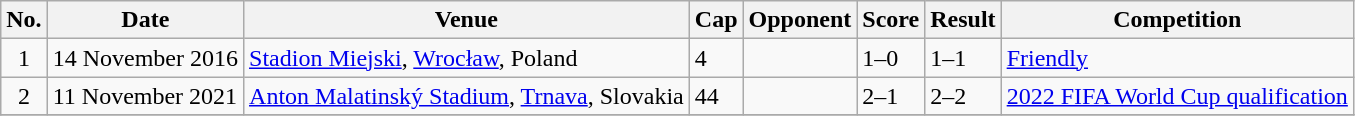<table class="wikitable sortable">
<tr>
<th scope=col>No.</th>
<th scope=col data-sort-type-date>Date</th>
<th scope=col>Venue</th>
<th scope=col>Cap</th>
<th scope=col>Opponent</th>
<th scope=col>Score</th>
<th scope=col>Result</th>
<th scope=col>Competition</th>
</tr>
<tr>
<td align="center">1</td>
<td>14 November 2016</td>
<td><a href='#'>Stadion Miejski</a>, <a href='#'>Wrocław</a>, Poland</td>
<td>4</td>
<td></td>
<td>1–0</td>
<td>1–1</td>
<td><a href='#'>Friendly</a></td>
</tr>
<tr>
<td align="center">2</td>
<td>11 November 2021</td>
<td><a href='#'>Anton Malatinský Stadium</a>, <a href='#'>Trnava</a>, Slovakia</td>
<td>44</td>
<td></td>
<td>2–1</td>
<td>2–2</td>
<td><a href='#'>2022 FIFA World Cup qualification</a></td>
</tr>
<tr>
</tr>
</table>
